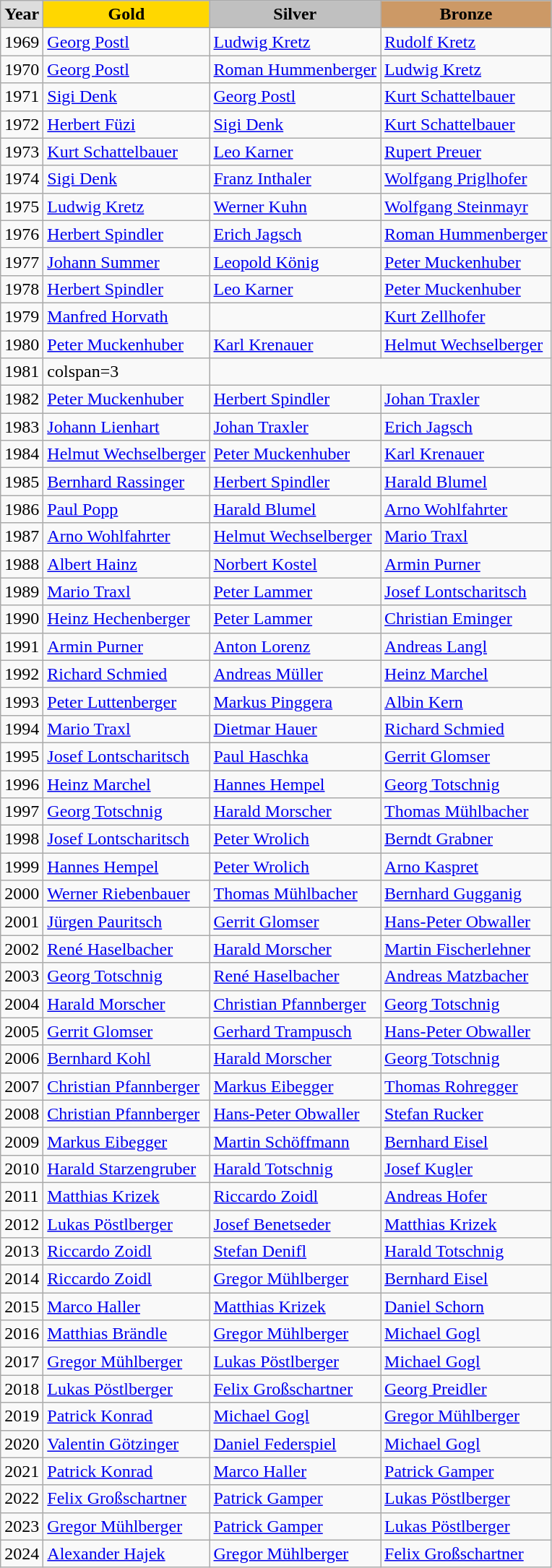<table class="wikitable" style="text-align:left;">
<tr>
<td style="background:#DDDDDD; font-weight:bold; text-align:center;">Year</td>
<td style="background:gold; font-weight:bold; text-align:center;">Gold</td>
<td style="background:silver; font-weight:bold; text-align:center;">Silver</td>
<td style="background:#cc9966; font-weight:bold; text-align:center;">Bronze</td>
</tr>
<tr>
<td>1969</td>
<td><a href='#'>Georg Postl</a></td>
<td><a href='#'>Ludwig Kretz</a></td>
<td><a href='#'>Rudolf Kretz</a></td>
</tr>
<tr>
<td>1970</td>
<td><a href='#'>Georg Postl</a></td>
<td><a href='#'>Roman Hummenberger</a></td>
<td><a href='#'>Ludwig Kretz</a></td>
</tr>
<tr>
<td>1971</td>
<td><a href='#'>Sigi Denk</a></td>
<td><a href='#'>Georg Postl</a></td>
<td><a href='#'>Kurt Schattelbauer</a></td>
</tr>
<tr>
<td>1972</td>
<td><a href='#'>Herbert Füzi</a></td>
<td><a href='#'>Sigi Denk</a></td>
<td><a href='#'>Kurt Schattelbauer</a></td>
</tr>
<tr>
<td>1973</td>
<td><a href='#'>Kurt Schattelbauer</a></td>
<td><a href='#'>Leo Karner</a></td>
<td><a href='#'>Rupert Preuer</a></td>
</tr>
<tr>
<td>1974</td>
<td><a href='#'>Sigi Denk</a></td>
<td><a href='#'>Franz Inthaler</a></td>
<td><a href='#'>Wolfgang Priglhofer</a></td>
</tr>
<tr>
<td>1975</td>
<td><a href='#'>Ludwig Kretz</a></td>
<td><a href='#'>Werner Kuhn</a></td>
<td><a href='#'>Wolfgang Steinmayr</a></td>
</tr>
<tr>
<td>1976</td>
<td><a href='#'>Herbert Spindler</a></td>
<td><a href='#'>Erich Jagsch</a></td>
<td><a href='#'>Roman Hummenberger</a></td>
</tr>
<tr>
<td>1977</td>
<td><a href='#'>Johann Summer</a></td>
<td><a href='#'>Leopold König</a></td>
<td><a href='#'>Peter Muckenhuber</a></td>
</tr>
<tr>
<td>1978</td>
<td><a href='#'>Herbert Spindler</a></td>
<td><a href='#'>Leo Karner</a></td>
<td><a href='#'>Peter Muckenhuber</a></td>
</tr>
<tr>
<td>1979</td>
<td><a href='#'>Manfred Horvath</a></td>
<td></td>
<td><a href='#'>Kurt Zellhofer</a></td>
</tr>
<tr>
<td>1980</td>
<td><a href='#'>Peter Muckenhuber</a></td>
<td><a href='#'>Karl Krenauer</a></td>
<td><a href='#'>Helmut Wechselberger</a></td>
</tr>
<tr>
<td>1981</td>
<td>colspan=3 </td>
</tr>
<tr>
<td>1982</td>
<td><a href='#'>Peter Muckenhuber</a></td>
<td><a href='#'>Herbert Spindler</a></td>
<td><a href='#'>Johan Traxler</a></td>
</tr>
<tr>
<td>1983</td>
<td><a href='#'>Johann Lienhart</a></td>
<td><a href='#'>Johan Traxler</a></td>
<td><a href='#'>Erich Jagsch</a></td>
</tr>
<tr>
<td>1984</td>
<td><a href='#'>Helmut Wechselberger</a></td>
<td><a href='#'>Peter Muckenhuber</a></td>
<td><a href='#'>Karl Krenauer</a></td>
</tr>
<tr>
<td>1985</td>
<td><a href='#'>Bernhard Rassinger</a></td>
<td><a href='#'>Herbert Spindler</a></td>
<td><a href='#'>Harald Blumel</a></td>
</tr>
<tr>
<td>1986</td>
<td><a href='#'>Paul Popp</a></td>
<td><a href='#'>Harald Blumel</a></td>
<td><a href='#'>Arno Wohlfahrter</a></td>
</tr>
<tr>
<td>1987</td>
<td><a href='#'>Arno Wohlfahrter</a></td>
<td><a href='#'>Helmut Wechselberger</a></td>
<td><a href='#'>Mario Traxl</a></td>
</tr>
<tr>
<td>1988</td>
<td><a href='#'>Albert Hainz</a></td>
<td><a href='#'>Norbert Kostel</a></td>
<td><a href='#'>Armin Purner</a></td>
</tr>
<tr>
<td>1989</td>
<td><a href='#'>Mario Traxl</a></td>
<td><a href='#'>Peter Lammer</a></td>
<td><a href='#'>Josef Lontscharitsch</a></td>
</tr>
<tr>
<td>1990</td>
<td><a href='#'>Heinz Hechenberger</a></td>
<td><a href='#'>Peter Lammer</a></td>
<td><a href='#'>Christian Eminger</a></td>
</tr>
<tr>
<td>1991</td>
<td><a href='#'>Armin Purner</a></td>
<td><a href='#'>Anton Lorenz</a></td>
<td><a href='#'>Andreas Langl</a></td>
</tr>
<tr>
<td>1992</td>
<td><a href='#'>Richard Schmied</a></td>
<td><a href='#'>Andreas Müller</a></td>
<td><a href='#'>Heinz Marchel</a></td>
</tr>
<tr>
<td>1993</td>
<td><a href='#'>Peter Luttenberger</a></td>
<td><a href='#'>Markus Pinggera</a></td>
<td><a href='#'>Albin Kern</a></td>
</tr>
<tr>
<td>1994</td>
<td><a href='#'>Mario Traxl</a></td>
<td><a href='#'>Dietmar Hauer</a></td>
<td><a href='#'>Richard Schmied</a></td>
</tr>
<tr>
<td>1995</td>
<td><a href='#'>Josef Lontscharitsch</a></td>
<td><a href='#'>Paul Haschka</a></td>
<td><a href='#'>Gerrit Glomser</a></td>
</tr>
<tr>
<td>1996</td>
<td><a href='#'>Heinz Marchel</a></td>
<td><a href='#'>Hannes Hempel</a></td>
<td><a href='#'>Georg Totschnig</a></td>
</tr>
<tr>
<td>1997</td>
<td><a href='#'>Georg Totschnig</a></td>
<td><a href='#'>Harald Morscher</a></td>
<td><a href='#'>Thomas Mühlbacher</a></td>
</tr>
<tr>
<td>1998</td>
<td><a href='#'>Josef Lontscharitsch</a></td>
<td><a href='#'>Peter Wrolich</a></td>
<td><a href='#'>Berndt Grabner</a></td>
</tr>
<tr>
<td>1999</td>
<td><a href='#'>Hannes Hempel</a></td>
<td><a href='#'>Peter Wrolich</a></td>
<td><a href='#'>Arno Kaspret</a></td>
</tr>
<tr>
<td>2000</td>
<td><a href='#'>Werner Riebenbauer</a></td>
<td><a href='#'>Thomas Mühlbacher</a></td>
<td><a href='#'>Bernhard Gugganig</a></td>
</tr>
<tr>
<td>2001</td>
<td><a href='#'>Jürgen Pauritsch</a></td>
<td><a href='#'>Gerrit Glomser</a></td>
<td><a href='#'>Hans-Peter Obwaller</a></td>
</tr>
<tr>
<td>2002</td>
<td><a href='#'>René Haselbacher</a></td>
<td><a href='#'>Harald Morscher</a></td>
<td><a href='#'>Martin Fischerlehner</a></td>
</tr>
<tr>
<td>2003</td>
<td><a href='#'>Georg Totschnig</a></td>
<td><a href='#'>René Haselbacher</a></td>
<td><a href='#'>Andreas Matzbacher</a></td>
</tr>
<tr>
<td>2004</td>
<td><a href='#'>Harald Morscher</a></td>
<td><a href='#'>Christian Pfannberger</a></td>
<td><a href='#'>Georg Totschnig</a></td>
</tr>
<tr>
<td>2005</td>
<td><a href='#'>Gerrit Glomser</a></td>
<td><a href='#'>Gerhard Trampusch</a></td>
<td><a href='#'>Hans-Peter Obwaller</a></td>
</tr>
<tr>
<td>2006</td>
<td><a href='#'>Bernhard Kohl</a></td>
<td><a href='#'>Harald Morscher</a></td>
<td><a href='#'>Georg Totschnig</a></td>
</tr>
<tr>
<td>2007</td>
<td><a href='#'>Christian Pfannberger</a></td>
<td><a href='#'>Markus Eibegger</a></td>
<td><a href='#'>Thomas Rohregger</a></td>
</tr>
<tr>
<td>2008</td>
<td><a href='#'>Christian Pfannberger</a></td>
<td><a href='#'>Hans-Peter Obwaller</a></td>
<td><a href='#'>Stefan Rucker</a></td>
</tr>
<tr>
<td>2009</td>
<td><a href='#'>Markus Eibegger</a></td>
<td><a href='#'>Martin Schöffmann</a></td>
<td><a href='#'>Bernhard Eisel</a></td>
</tr>
<tr>
<td>2010</td>
<td><a href='#'>Harald Starzengruber</a></td>
<td><a href='#'>Harald Totschnig</a></td>
<td><a href='#'>Josef Kugler</a></td>
</tr>
<tr>
<td>2011</td>
<td><a href='#'>Matthias Krizek</a></td>
<td><a href='#'>Riccardo Zoidl</a></td>
<td><a href='#'>Andreas Hofer</a></td>
</tr>
<tr>
<td>2012</td>
<td><a href='#'>Lukas Pöstlberger</a></td>
<td><a href='#'>Josef Benetseder</a></td>
<td><a href='#'>Matthias Krizek</a></td>
</tr>
<tr>
<td>2013</td>
<td><a href='#'>Riccardo Zoidl</a></td>
<td><a href='#'>Stefan Denifl</a></td>
<td><a href='#'>Harald Totschnig</a></td>
</tr>
<tr>
<td>2014</td>
<td><a href='#'>Riccardo Zoidl</a></td>
<td><a href='#'>Gregor Mühlberger</a></td>
<td><a href='#'>Bernhard Eisel</a></td>
</tr>
<tr>
<td>2015</td>
<td><a href='#'>Marco Haller</a></td>
<td><a href='#'>Matthias Krizek</a></td>
<td><a href='#'>Daniel Schorn</a></td>
</tr>
<tr>
<td>2016</td>
<td><a href='#'>Matthias Brändle</a></td>
<td><a href='#'>Gregor Mühlberger</a></td>
<td><a href='#'>Michael Gogl</a></td>
</tr>
<tr>
<td>2017</td>
<td><a href='#'>Gregor Mühlberger</a></td>
<td><a href='#'>Lukas Pöstlberger</a></td>
<td><a href='#'>Michael Gogl</a></td>
</tr>
<tr>
<td>2018</td>
<td><a href='#'>Lukas Pöstlberger</a></td>
<td><a href='#'>Felix Großschartner</a></td>
<td><a href='#'>Georg Preidler</a></td>
</tr>
<tr>
<td>2019</td>
<td><a href='#'>Patrick Konrad</a></td>
<td><a href='#'>Michael Gogl</a></td>
<td><a href='#'>Gregor Mühlberger</a></td>
</tr>
<tr>
<td>2020</td>
<td><a href='#'>Valentin Götzinger</a></td>
<td><a href='#'>Daniel Federspiel</a></td>
<td><a href='#'>Michael Gogl</a></td>
</tr>
<tr>
<td>2021</td>
<td><a href='#'>Patrick Konrad</a></td>
<td><a href='#'>Marco Haller</a></td>
<td><a href='#'>Patrick Gamper</a></td>
</tr>
<tr>
<td>2022</td>
<td><a href='#'>Felix Großschartner</a></td>
<td><a href='#'>Patrick Gamper</a></td>
<td><a href='#'>Lukas Pöstlberger</a></td>
</tr>
<tr>
<td>2023</td>
<td><a href='#'>Gregor Mühlberger</a></td>
<td><a href='#'>Patrick Gamper</a></td>
<td><a href='#'>Lukas Pöstlberger</a></td>
</tr>
<tr>
<td>2024</td>
<td><a href='#'>Alexander Hajek</a></td>
<td><a href='#'>Gregor Mühlberger</a></td>
<td><a href='#'>Felix Großschartner</a></td>
</tr>
</table>
